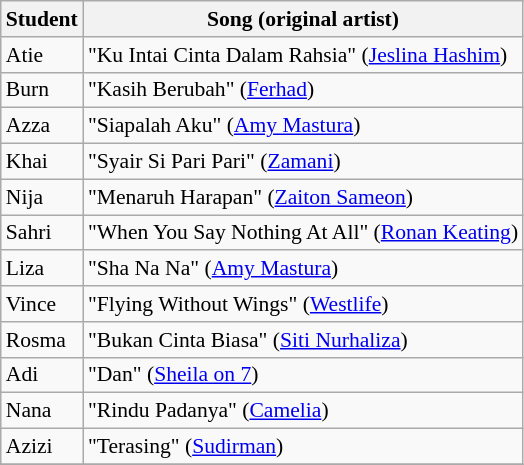<table class="wikitable" style="font-size:90%;">
<tr>
<th>Student</th>
<th>Song (original artist)</th>
</tr>
<tr>
<td>Atie</td>
<td>"Ku Intai Cinta Dalam Rahsia" (<a href='#'>Jeslina Hashim</a>)</td>
</tr>
<tr>
<td>Burn</td>
<td>"Kasih Berubah" (<a href='#'>Ferhad</a>)</td>
</tr>
<tr>
<td>Azza</td>
<td>"Siapalah Aku" (<a href='#'>Amy Mastura</a>)</td>
</tr>
<tr>
<td>Khai</td>
<td>"Syair Si Pari Pari" (<a href='#'>Zamani</a>)</td>
</tr>
<tr>
<td>Nija</td>
<td>"Menaruh Harapan" (<a href='#'>Zaiton Sameon</a>)</td>
</tr>
<tr>
<td>Sahri</td>
<td>"When You Say Nothing At All" (<a href='#'>Ronan Keating</a>)</td>
</tr>
<tr>
<td>Liza</td>
<td>"Sha Na Na" (<a href='#'>Amy Mastura</a>)</td>
</tr>
<tr>
<td>Vince</td>
<td>"Flying Without Wings" (<a href='#'>Westlife</a>)</td>
</tr>
<tr>
<td>Rosma</td>
<td>"Bukan Cinta Biasa" (<a href='#'>Siti Nurhaliza</a>)</td>
</tr>
<tr>
<td>Adi</td>
<td>"Dan" (<a href='#'>Sheila on 7</a>)</td>
</tr>
<tr>
<td>Nana</td>
<td>"Rindu Padanya" (<a href='#'>Camelia</a>)</td>
</tr>
<tr>
<td>Azizi</td>
<td>"Terasing" (<a href='#'>Sudirman</a>)</td>
</tr>
<tr>
</tr>
</table>
